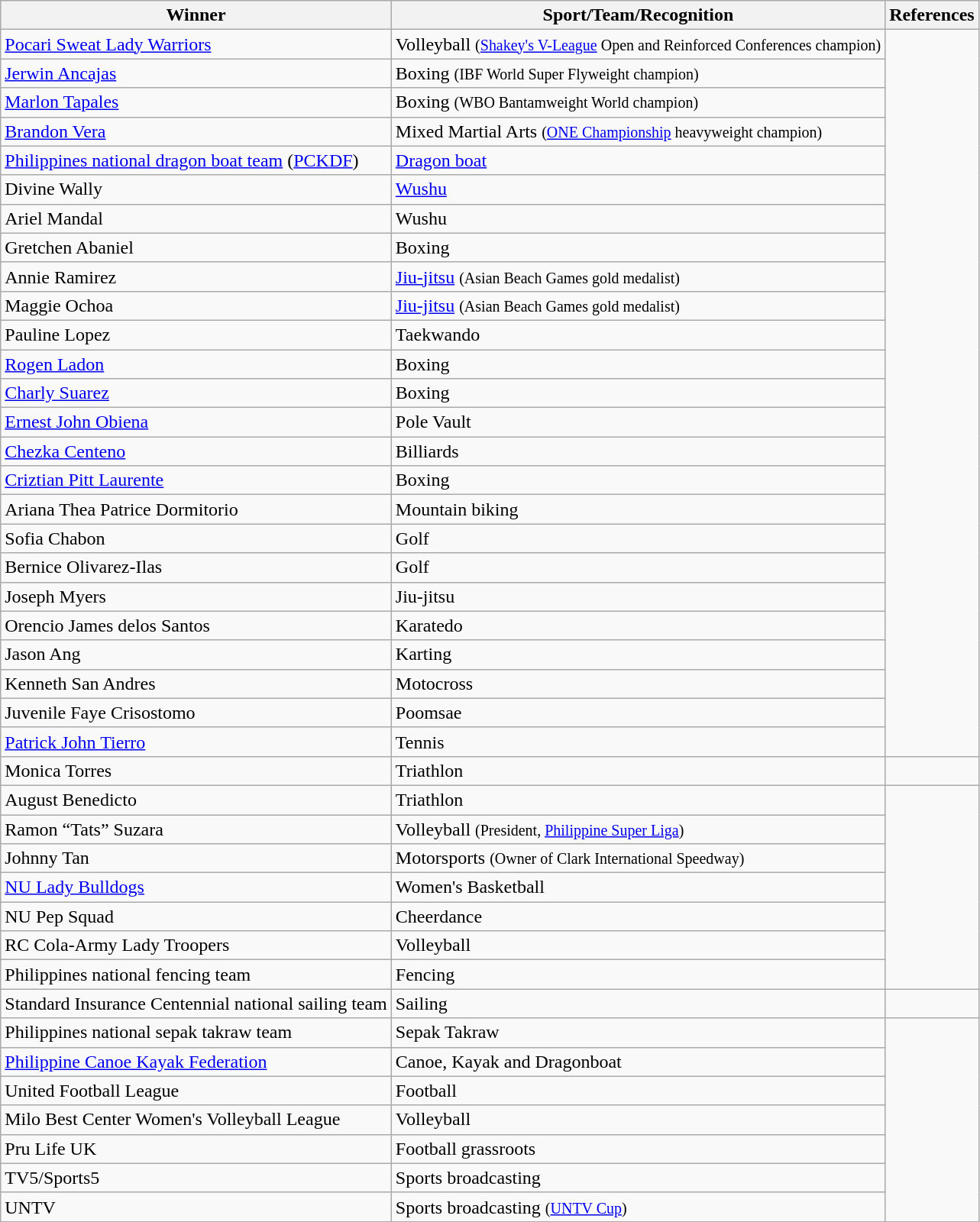<table class="wikitable">
<tr>
<th>Winner</th>
<th>Sport/Team/Recognition</th>
<th>References</th>
</tr>
<tr>
<td><a href='#'>Pocari Sweat Lady Warriors</a></td>
<td>Volleyball <small>(<a href='#'>Shakey's V-League</a> Open and Reinforced Conferences champion)</small></td>
<td rowspan=25></td>
</tr>
<tr>
<td><a href='#'>Jerwin Ancajas</a></td>
<td>Boxing <small>(IBF World Super Flyweight champion)</small></td>
</tr>
<tr>
<td><a href='#'>Marlon Tapales</a></td>
<td>Boxing <small>(WBO Bantamweight World champion)</small></td>
</tr>
<tr>
<td><a href='#'>Brandon Vera</a></td>
<td>Mixed Martial Arts <small>(<a href='#'>ONE Championship</a> heavyweight champion)</small></td>
</tr>
<tr>
<td><a href='#'>Philippines national dragon boat team</a> (<a href='#'>PCKDF</a>)</td>
<td><a href='#'>Dragon boat</a></td>
</tr>
<tr>
<td>Divine Wally</td>
<td><a href='#'>Wushu</a></td>
</tr>
<tr>
<td>Ariel Mandal</td>
<td>Wushu</td>
</tr>
<tr>
<td>Gretchen Abaniel</td>
<td>Boxing</td>
</tr>
<tr>
<td>Annie Ramirez</td>
<td><a href='#'>Jiu-jitsu</a> <small>(Asian Beach Games gold medalist)</small></td>
</tr>
<tr>
<td>Maggie Ochoa</td>
<td><a href='#'>Jiu-jitsu</a> <small>(Asian Beach Games gold medalist)</small></td>
</tr>
<tr>
<td>Pauline Lopez</td>
<td>Taekwando</td>
</tr>
<tr>
<td><a href='#'>Rogen Ladon</a></td>
<td>Boxing</td>
</tr>
<tr>
<td><a href='#'>Charly Suarez</a></td>
<td>Boxing</td>
</tr>
<tr>
<td><a href='#'>Ernest John Obiena</a></td>
<td>Pole Vault</td>
</tr>
<tr>
<td><a href='#'>Chezka Centeno</a></td>
<td>Billiards</td>
</tr>
<tr>
<td><a href='#'>Criztian Pitt Laurente</a></td>
<td>Boxing</td>
</tr>
<tr>
<td>Ariana Thea Patrice Dormitorio</td>
<td>Mountain biking</td>
</tr>
<tr>
<td>Sofia Chabon</td>
<td>Golf</td>
</tr>
<tr>
<td>Bernice Olivarez-Ilas</td>
<td>Golf</td>
</tr>
<tr>
<td>Joseph Myers</td>
<td>Jiu-jitsu</td>
</tr>
<tr>
<td>Orencio James delos Santos</td>
<td>Karatedo</td>
</tr>
<tr>
<td>Jason Ang</td>
<td>Karting</td>
</tr>
<tr>
<td>Kenneth San Andres</td>
<td>Motocross</td>
</tr>
<tr>
<td>Juvenile Faye Crisostomo</td>
<td>Poomsae</td>
</tr>
<tr>
<td><a href='#'>Patrick John Tierro</a></td>
<td>Tennis</td>
</tr>
<tr>
<td>Monica Torres</td>
<td>Triathlon</td>
<td></td>
</tr>
<tr>
<td>August Benedicto</td>
<td>Triathlon</td>
<td rowspan=7></td>
</tr>
<tr>
<td>Ramon “Tats” Suzara</td>
<td>Volleyball <small>(President, <a href='#'>Philippine Super Liga</a>)</small></td>
</tr>
<tr>
<td>Johnny Tan</td>
<td>Motorsports <small>(Owner of Clark International Speedway)</small></td>
</tr>
<tr>
<td><a href='#'>NU Lady Bulldogs</a></td>
<td>Women's Basketball</td>
</tr>
<tr>
<td>NU Pep Squad</td>
<td>Cheerdance</td>
</tr>
<tr>
<td>RC Cola-Army Lady Troopers</td>
<td>Volleyball</td>
</tr>
<tr>
<td>Philippines national fencing team</td>
<td>Fencing</td>
</tr>
<tr>
<td>Standard Insurance Centennial national sailing team</td>
<td>Sailing</td>
<td></td>
</tr>
<tr>
<td>Philippines national sepak takraw team</td>
<td>Sepak Takraw</td>
<td rowspan=7></td>
</tr>
<tr>
<td><a href='#'>Philippine Canoe Kayak Federation</a></td>
<td>Canoe, Kayak and Dragonboat</td>
</tr>
<tr>
<td>United Football League</td>
<td>Football</td>
</tr>
<tr>
<td>Milo Best Center Women's Volleyball League</td>
<td>Volleyball</td>
</tr>
<tr>
<td>Pru Life UK</td>
<td>Football grassroots</td>
</tr>
<tr>
<td>TV5/Sports5</td>
<td>Sports broadcasting</td>
</tr>
<tr>
<td>UNTV</td>
<td>Sports broadcasting <small>(<a href='#'>UNTV Cup</a>)</small></td>
</tr>
</table>
